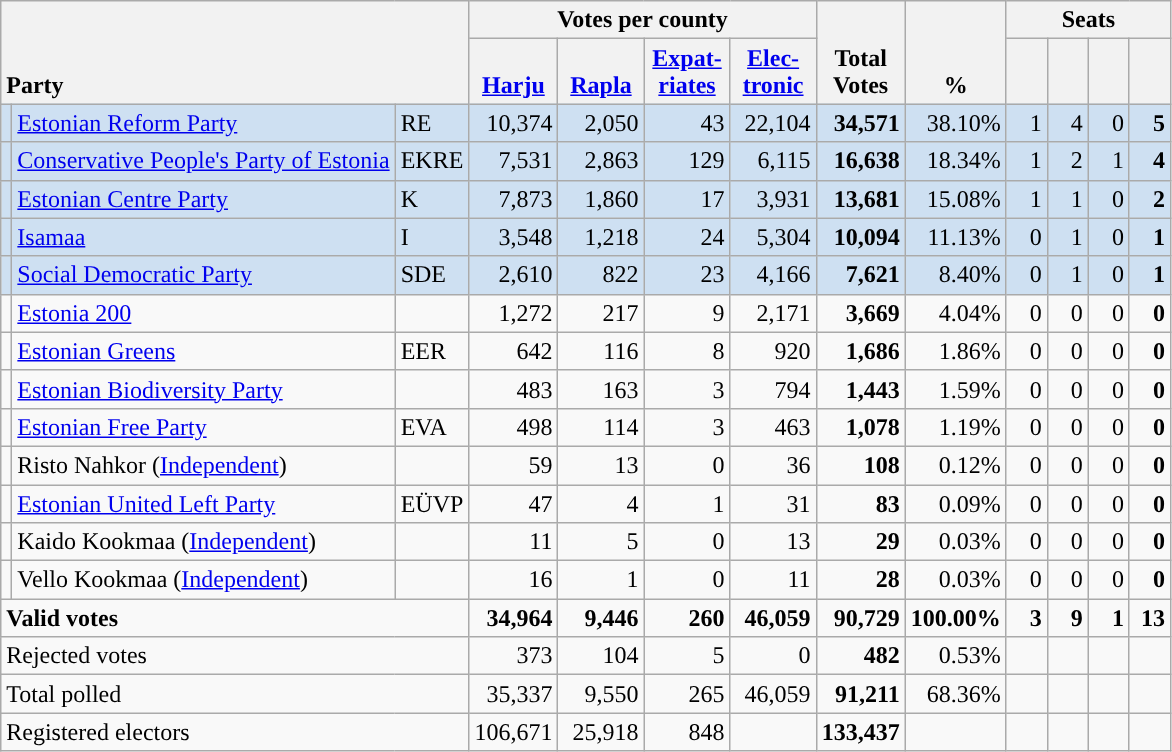<table class="wikitable" border="1" style="text-align:right;">
<tr>
<th style="text-align:left;" valign=bottom rowspan=2 colspan=3>Party</th>
<th colspan=4>Votes per county</th>
<th align=center valign=bottom rowspan=2 width="50">Total Votes</th>
<th align=center valign=bottom rowspan=2 width="50">%</th>
<th colspan=4>Seats</th>
</tr>
<tr>
<th align=center valign=bottom width="50"><a href='#'>Harju</a></th>
<th align=center valign=bottom width="50"><a href='#'>Rapla</a></th>
<th align=center valign=bottom width="50"><a href='#'>Expat- riates</a></th>
<th align=center valign=bottom width="50"><a href='#'>Elec- tronic</a></th>
<th align=center valign=bottom width="20"><small></small></th>
<th align=center valign=bottom width="20"><small></small></th>
<th align=center valign=bottom width="20"><small></small></th>
<th align=center valign=bottom width="20"><small></small></th>
</tr>
<tr style="background:#CEE0F2;">
<td style="background:"></td>
<td align=left><a href='#'>Estonian Reform Party</a></td>
<td align=left>RE</td>
<td>10,374</td>
<td>2,050</td>
<td>43</td>
<td>22,104</td>
<td><strong>34,571</strong></td>
<td>38.10%</td>
<td>1</td>
<td>4</td>
<td>0</td>
<td><strong>5</strong></td>
</tr>
<tr style="background:#CEE0F2;">
<td style="background:"></td>
<td align=left><a href='#'>Conservative People's Party of Estonia</a></td>
<td align=left>EKRE</td>
<td>7,531</td>
<td>2,863</td>
<td>129</td>
<td>6,115</td>
<td><strong>16,638</strong></td>
<td>18.34%</td>
<td>1</td>
<td>2</td>
<td>1</td>
<td><strong>4</strong></td>
</tr>
<tr style="background:#CEE0F2;">
<td style="background:"></td>
<td align=left><a href='#'>Estonian Centre Party</a></td>
<td align=left>K</td>
<td>7,873</td>
<td>1,860</td>
<td>17</td>
<td>3,931</td>
<td><strong>13,681</strong></td>
<td>15.08%</td>
<td>1</td>
<td>1</td>
<td>0</td>
<td><strong>2</strong></td>
</tr>
<tr style="background:#CEE0F2;">
<td style="background:"></td>
<td align=left><a href='#'>Isamaa</a></td>
<td align=left>I</td>
<td>3,548</td>
<td>1,218</td>
<td>24</td>
<td>5,304</td>
<td><strong>10,094</strong></td>
<td>11.13%</td>
<td>0</td>
<td>1</td>
<td>0</td>
<td><strong>1</strong></td>
</tr>
<tr style="background:#CEE0F2;">
<td style="background:"></td>
<td align=left><a href='#'>Social Democratic Party</a></td>
<td align=left>SDE</td>
<td>2,610</td>
<td>822</td>
<td>23</td>
<td>4,166</td>
<td><strong>7,621</strong></td>
<td>8.40%</td>
<td>0</td>
<td>1</td>
<td>0</td>
<td><strong>1</strong></td>
</tr>
<tr>
<td style="background:"></td>
<td align=left><a href='#'>Estonia 200</a></td>
<td></td>
<td>1,272</td>
<td>217</td>
<td>9</td>
<td>2,171</td>
<td><strong>3,669</strong></td>
<td>4.04%</td>
<td>0</td>
<td>0</td>
<td>0</td>
<td><strong>0</strong></td>
</tr>
<tr>
<td style="background:"></td>
<td align=left><a href='#'>Estonian Greens</a></td>
<td align=left>EER</td>
<td>642</td>
<td>116</td>
<td>8</td>
<td>920</td>
<td><strong>1,686</strong></td>
<td>1.86%</td>
<td>0</td>
<td>0</td>
<td>0</td>
<td><strong>0</strong></td>
</tr>
<tr>
<td style="background:"></td>
<td align=left><a href='#'>Estonian Biodiversity Party</a></td>
<td></td>
<td>483</td>
<td>163</td>
<td>3</td>
<td>794</td>
<td><strong>1,443</strong></td>
<td>1.59%</td>
<td>0</td>
<td>0</td>
<td>0</td>
<td><strong>0</strong></td>
</tr>
<tr>
<td style="background:"></td>
<td align=left><a href='#'>Estonian Free Party</a></td>
<td align=left>EVA</td>
<td>498</td>
<td>114</td>
<td>3</td>
<td>463</td>
<td><strong>1,078</strong></td>
<td>1.19%</td>
<td>0</td>
<td>0</td>
<td>0</td>
<td><strong>0</strong></td>
</tr>
<tr>
<td style="background:"></td>
<td align=left>Risto Nahkor (<a href='#'>Independent</a>)</td>
<td></td>
<td>59</td>
<td>13</td>
<td>0</td>
<td>36</td>
<td><strong>108</strong></td>
<td>0.12%</td>
<td>0</td>
<td>0</td>
<td>0</td>
<td><strong>0</strong></td>
</tr>
<tr>
<td style="background:"></td>
<td align=left><a href='#'>Estonian United Left Party</a></td>
<td align=left>EÜVP</td>
<td>47</td>
<td>4</td>
<td>1</td>
<td>31</td>
<td><strong>83</strong></td>
<td>0.09%</td>
<td>0</td>
<td>0</td>
<td>0</td>
<td><strong>0</strong></td>
</tr>
<tr>
<td style="background:"></td>
<td align=left>Kaido Kookmaa (<a href='#'>Independent</a>)</td>
<td></td>
<td>11</td>
<td>5</td>
<td>0</td>
<td>13</td>
<td><strong>29</strong></td>
<td>0.03%</td>
<td>0</td>
<td>0</td>
<td>0</td>
<td><strong>0</strong></td>
</tr>
<tr>
<td style="background:"></td>
<td align=left>Vello Kookmaa (<a href='#'>Independent</a>)</td>
<td></td>
<td>16</td>
<td>1</td>
<td>0</td>
<td>11</td>
<td><strong>28</strong></td>
<td>0.03%</td>
<td>0</td>
<td>0</td>
<td>0</td>
<td><strong>0</strong></td>
</tr>
<tr style="font-weight:bold">
<td align=left colspan=3>Valid votes</td>
<td>34,964</td>
<td>9,446</td>
<td>260</td>
<td>46,059</td>
<td>90,729</td>
<td>100.00%</td>
<td>3</td>
<td>9</td>
<td>1</td>
<td>13</td>
</tr>
<tr>
<td align=left colspan=3>Rejected votes</td>
<td>373</td>
<td>104</td>
<td>5</td>
<td>0</td>
<td><strong>482</strong></td>
<td>0.53%</td>
<td></td>
<td></td>
<td></td>
<td></td>
</tr>
<tr>
<td align=left colspan=3>Total polled</td>
<td>35,337</td>
<td>9,550</td>
<td>265</td>
<td>46,059</td>
<td><strong>91,211</strong></td>
<td>68.36%</td>
<td></td>
<td></td>
<td></td>
<td></td>
</tr>
<tr>
<td align=left colspan=3>Registered electors</td>
<td>106,671</td>
<td>25,918</td>
<td>848</td>
<td></td>
<td><strong>133,437</strong></td>
<td></td>
<td></td>
<td></td>
<td></td>
<td></td>
</tr>
</table>
